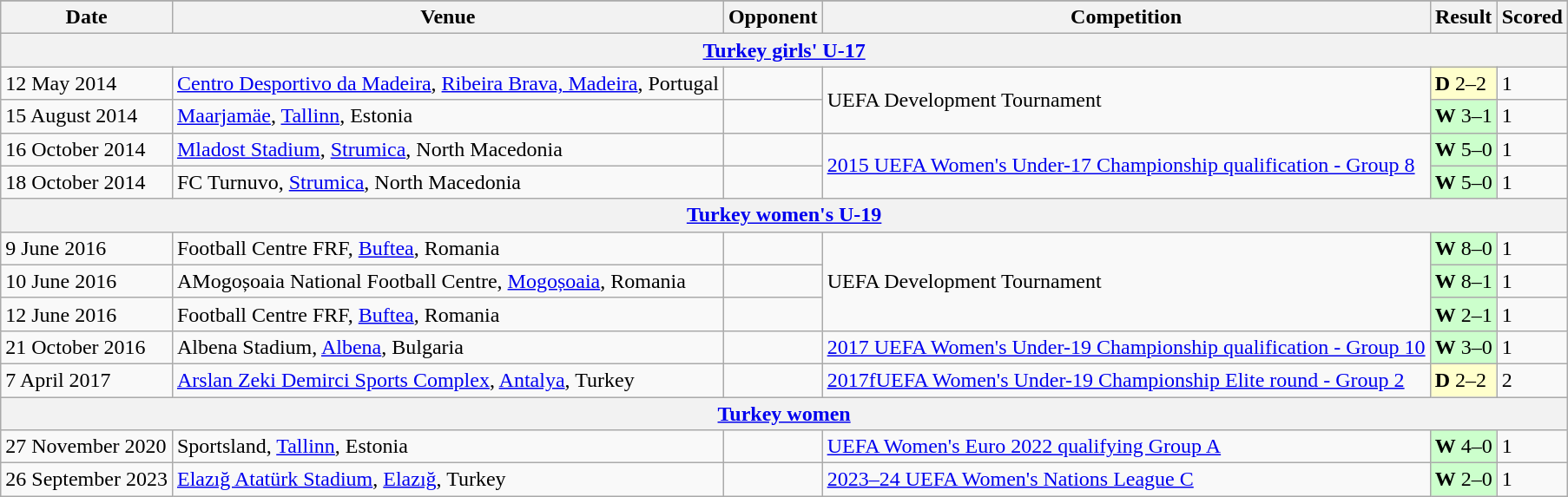<table class=wikitable>
<tr>
</tr>
<tr>
<th>Date</th>
<th>Venue</th>
<th>Opponent</th>
<th>Competition</th>
<th>Result</th>
<th>Scored</th>
</tr>
<tr>
<th colspan=6><a href='#'>Turkey girls' U-17</a></th>
</tr>
<tr>
<td>12 May 2014</td>
<td><a href='#'>Centro Desportivo da Madeira</a>, <a href='#'>Ribeira Brava, Madeira</a>, Portugal</td>
<td></td>
<td rowspan=2>UEFA Development Tournament</td>
<td bgcolor=#ffc><strong>D</strong> 2–2</td>
<td>1</td>
</tr>
<tr>
<td>15 August 2014</td>
<td><a href='#'>Maarjamäe</a>, <a href='#'>Tallinn</a>, Estonia</td>
<td></td>
<td bgcolor=#cfc><strong>W</strong> 3–1</td>
<td>1</td>
</tr>
<tr>
<td>16 October 2014</td>
<td><a href='#'>Mladost Stadium</a>, <a href='#'>Strumica</a>, North Macedonia</td>
<td></td>
<td rowspan=2><a href='#'>2015 UEFA Women's Under-17 Championship qualification - Group 8</a></td>
<td bgcolor=#cfc><strong>W</strong> 5–0</td>
<td>1</td>
</tr>
<tr>
<td>18 October 2014</td>
<td>FC Turnuvo, <a href='#'>Strumica</a>, North Macedonia</td>
<td></td>
<td bgcolor=#cfc><strong>W</strong> 5–0</td>
<td>1</td>
</tr>
<tr>
<th colspan=6><a href='#'>Turkey women's U-19</a></th>
</tr>
<tr>
<td>9 June 2016</td>
<td>Football Centre FRF, <a href='#'>Buftea</a>, Romania</td>
<td></td>
<td rowspan=3>UEFA Development Tournament</td>
<td bgcolor=#cfc><strong>W</strong> 8–0</td>
<td>1</td>
</tr>
<tr>
<td>10 June 2016</td>
<td>AMogoșoaia National Football Centre, <a href='#'>Mogoșoaia</a>, Romania</td>
<td></td>
<td bgcolor=#cfc><strong>W</strong> 8–1</td>
<td>1</td>
</tr>
<tr>
<td>12 June 2016</td>
<td>Football Centre FRF, <a href='#'>Buftea</a>, Romania</td>
<td></td>
<td bgcolor=#cfc><strong>W</strong> 2–1</td>
<td>1</td>
</tr>
<tr |->
<td>21 October 2016</td>
<td>Albena Stadium, <a href='#'>Albena</a>, Bulgaria</td>
<td></td>
<td><a href='#'>2017 UEFA Women's Under-19 Championship qualification - Group 10</a></td>
<td bgcolor=#cfc><strong>W</strong> 3–0</td>
<td>1</td>
</tr>
<tr>
<td>7 April 2017</td>
<td><a href='#'>Arslan Zeki Demirci Sports Complex</a>, <a href='#'>Antalya</a>, Turkey</td>
<td></td>
<td><a href='#'>2017fUEFA Women's Under-19 Championship Elite round - Group 2</a></td>
<td bgcolor=#ffc><strong>D</strong> 2–2</td>
<td>2</td>
</tr>
<tr>
<th colspan=6><a href='#'>Turkey women</a></th>
</tr>
<tr>
<td>27 November 2020</td>
<td>Sportsland, <a href='#'>Tallinn</a>, Estonia</td>
<td></td>
<td><a href='#'>UEFA Women's Euro 2022 qualifying Group A</a></td>
<td bgcolor=#cfc><strong>W</strong> 4–0</td>
<td>1</td>
</tr>
<tr>
<td>26 September 2023</td>
<td><a href='#'>Elazığ Atatürk Stadium</a>, <a href='#'>Elazığ</a>, Turkey</td>
<td></td>
<td><a href='#'>2023–24 UEFA Women's Nations League C</a></td>
<td bgcolor=#cfc><strong>W</strong> 2–0</td>
<td>1</td>
</tr>
</table>
